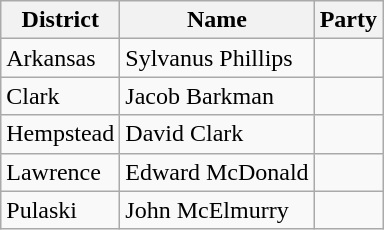<table class="wikitable sortable">
<tr>
<th>District</th>
<th>Name</th>
<th>Party</th>
</tr>
<tr>
<td>Arkansas</td>
<td>Sylvanus Phillips</td>
<td></td>
</tr>
<tr>
<td>Clark</td>
<td>Jacob Barkman</td>
<td></td>
</tr>
<tr>
<td>Hempstead</td>
<td>David Clark</td>
<td></td>
</tr>
<tr>
<td>Lawrence</td>
<td>Edward McDonald</td>
<td></td>
</tr>
<tr>
<td>Pulaski</td>
<td>John McElmurry</td>
<td></td>
</tr>
</table>
